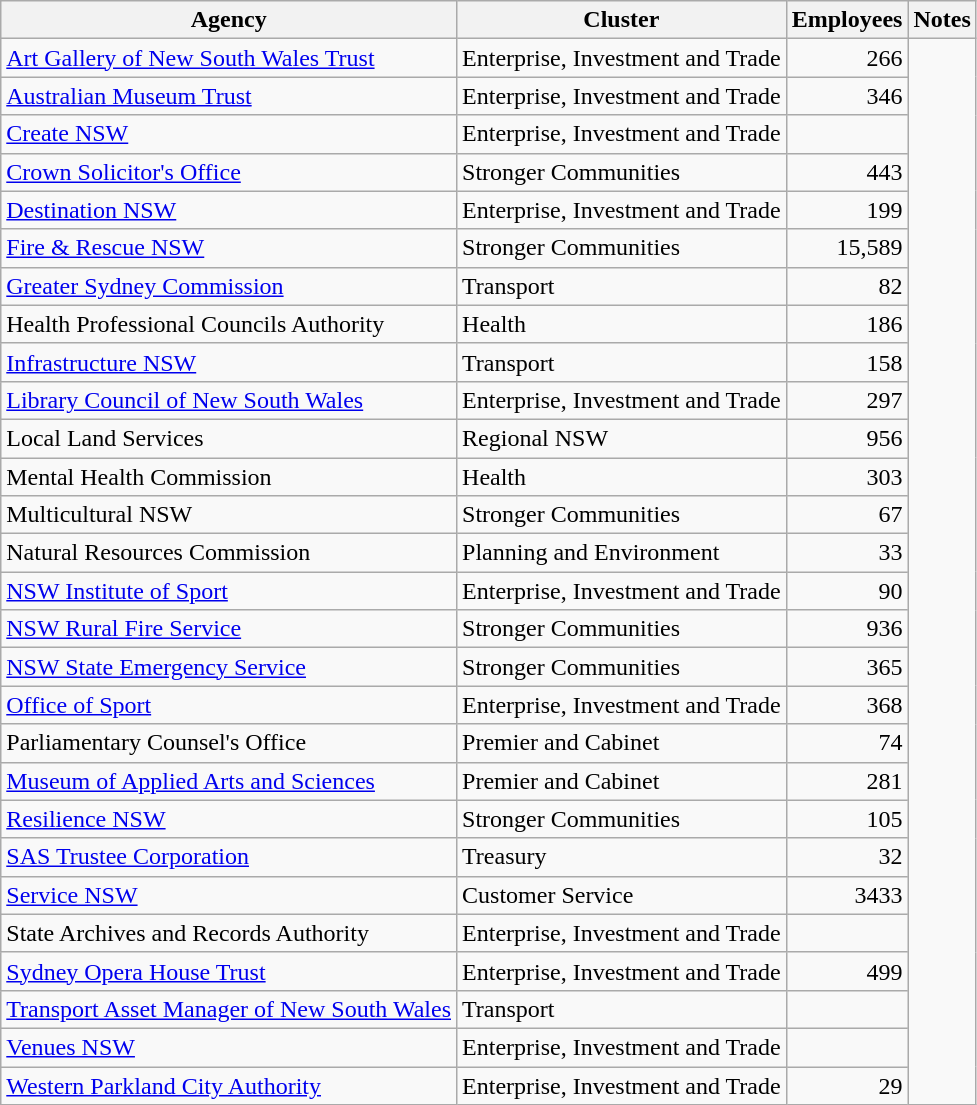<table class="wikitable sortable">
<tr>
<th>Agency</th>
<th>Cluster</th>
<th>Employees</th>
<th>Notes</th>
</tr>
<tr>
<td><a href='#'>Art Gallery of New South Wales Trust</a></td>
<td>Enterprise, Investment and Trade</td>
<td align=right>266</td>
<td rowspan=28></td>
</tr>
<tr>
<td><a href='#'>Australian Museum Trust</a></td>
<td>Enterprise, Investment and Trade</td>
<td align=right>346</td>
</tr>
<tr>
<td><a href='#'>Create NSW</a></td>
<td>Enterprise, Investment and Trade</td>
<td align=right></td>
</tr>
<tr>
<td><a href='#'>Crown Solicitor's Office</a></td>
<td>Stronger Communities</td>
<td align=right>443</td>
</tr>
<tr>
<td><a href='#'>Destination NSW</a></td>
<td>Enterprise, Investment and Trade</td>
<td align=right>199</td>
</tr>
<tr>
<td><a href='#'>Fire & Rescue NSW</a></td>
<td>Stronger Communities</td>
<td align=right>15,589</td>
</tr>
<tr>
<td><a href='#'>Greater Sydney Commission</a></td>
<td>Transport</td>
<td align=right>82</td>
</tr>
<tr>
<td>Health Professional Councils Authority</td>
<td>Health</td>
<td align=right>186</td>
</tr>
<tr>
<td><a href='#'>Infrastructure NSW</a></td>
<td>Transport</td>
<td align=right>158</td>
</tr>
<tr>
<td><a href='#'>Library Council of New South Wales</a></td>
<td>Enterprise, Investment and Trade</td>
<td align=right>297</td>
</tr>
<tr>
<td>Local Land Services</td>
<td>Regional NSW</td>
<td align=right>956</td>
</tr>
<tr>
<td>Mental Health Commission</td>
<td>Health</td>
<td align=right>303</td>
</tr>
<tr>
<td>Multicultural NSW</td>
<td>Stronger Communities</td>
<td align=right>67</td>
</tr>
<tr>
<td>Natural Resources Commission</td>
<td>Planning and Environment</td>
<td align=right>33</td>
</tr>
<tr>
<td><a href='#'>NSW Institute of Sport</a></td>
<td>Enterprise, Investment and Trade</td>
<td align=right>90</td>
</tr>
<tr>
<td><a href='#'>NSW Rural Fire Service</a></td>
<td>Stronger Communities</td>
<td align=right>936</td>
</tr>
<tr>
<td><a href='#'>NSW State Emergency Service</a></td>
<td>Stronger Communities</td>
<td align=right>365</td>
</tr>
<tr>
<td><a href='#'>Office of Sport</a></td>
<td>Enterprise, Investment and Trade</td>
<td align=right>368</td>
</tr>
<tr>
<td>Parliamentary Counsel's Office</td>
<td>Premier and Cabinet</td>
<td align=right>74</td>
</tr>
<tr>
<td><a href='#'>Museum of Applied Arts and Sciences</a></td>
<td>Premier and Cabinet</td>
<td align=right>281</td>
</tr>
<tr>
<td><a href='#'>Resilience NSW</a></td>
<td>Stronger Communities</td>
<td align=right>105</td>
</tr>
<tr>
<td><a href='#'>SAS Trustee Corporation</a></td>
<td>Treasury</td>
<td align=right>32</td>
</tr>
<tr>
<td><a href='#'>Service NSW</a></td>
<td>Customer Service</td>
<td align=right>3433</td>
</tr>
<tr>
<td>State Archives and Records Authority</td>
<td>Enterprise, Investment and Trade</td>
<td align=right></td>
</tr>
<tr>
<td><a href='#'>Sydney Opera House Trust</a></td>
<td>Enterprise, Investment and Trade</td>
<td align=right>499</td>
</tr>
<tr>
<td><a href='#'>Transport Asset Manager of New South Wales</a></td>
<td>Transport</td>
<td align=right></td>
</tr>
<tr>
<td><a href='#'>Venues NSW</a></td>
<td>Enterprise, Investment and Trade</td>
<td align=right></td>
</tr>
<tr>
<td><a href='#'>Western Parkland City Authority</a></td>
<td>Enterprise, Investment and Trade</td>
<td align=right>29</td>
</tr>
</table>
